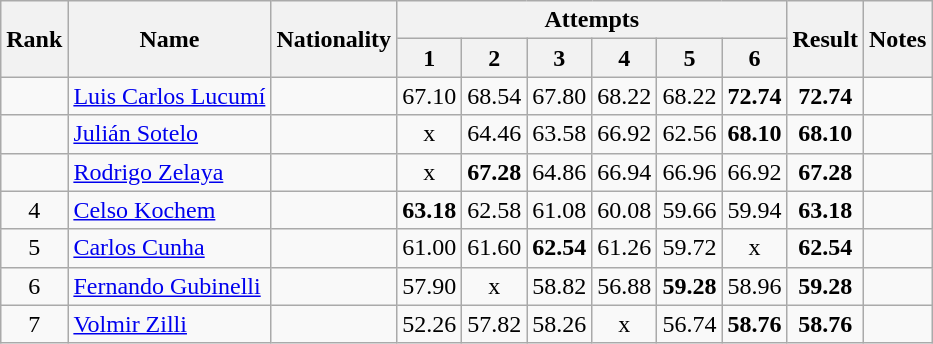<table class="wikitable sortable" style="text-align:center">
<tr>
<th rowspan=2>Rank</th>
<th rowspan=2>Name</th>
<th rowspan=2>Nationality</th>
<th colspan=6>Attempts</th>
<th rowspan=2>Result</th>
<th rowspan=2>Notes</th>
</tr>
<tr>
<th>1</th>
<th>2</th>
<th>3</th>
<th>4</th>
<th>5</th>
<th>6</th>
</tr>
<tr>
<td align=center></td>
<td align=left><a href='#'>Luis Carlos Lucumí</a></td>
<td align=left></td>
<td>67.10</td>
<td>68.54</td>
<td>67.80</td>
<td>68.22</td>
<td>68.22</td>
<td><strong>72.74</strong></td>
<td><strong>72.74</strong></td>
<td></td>
</tr>
<tr>
<td align=center></td>
<td align=left><a href='#'>Julián Sotelo</a></td>
<td align=left></td>
<td>x</td>
<td>64.46</td>
<td>63.58</td>
<td>66.92</td>
<td>62.56</td>
<td><strong>68.10</strong></td>
<td><strong>68.10</strong></td>
<td></td>
</tr>
<tr>
<td align=center></td>
<td align=left><a href='#'>Rodrigo Zelaya</a></td>
<td align=left></td>
<td>x</td>
<td><strong>67.28</strong></td>
<td>64.86</td>
<td>66.94</td>
<td>66.96</td>
<td>66.92</td>
<td><strong>67.28</strong></td>
<td></td>
</tr>
<tr>
<td align=center>4</td>
<td align=left><a href='#'>Celso Kochem</a></td>
<td align=left></td>
<td><strong>63.18</strong></td>
<td>62.58</td>
<td>61.08</td>
<td>60.08</td>
<td>59.66</td>
<td>59.94</td>
<td><strong>63.18</strong></td>
<td></td>
</tr>
<tr>
<td align=center>5</td>
<td align=left><a href='#'>Carlos Cunha</a></td>
<td align=left></td>
<td>61.00</td>
<td>61.60</td>
<td><strong>62.54</strong></td>
<td>61.26</td>
<td>59.72</td>
<td>x</td>
<td><strong>62.54</strong></td>
<td></td>
</tr>
<tr>
<td align=center>6</td>
<td align=left><a href='#'>Fernando Gubinelli</a></td>
<td align=left></td>
<td>57.90</td>
<td>x</td>
<td>58.82</td>
<td>56.88</td>
<td><strong>59.28</strong></td>
<td>58.96</td>
<td><strong>59.28</strong></td>
<td></td>
</tr>
<tr>
<td align=center>7</td>
<td align=left><a href='#'>Volmir Zilli</a></td>
<td align=left></td>
<td>52.26</td>
<td>57.82</td>
<td>58.26</td>
<td>x</td>
<td>56.74</td>
<td><strong>58.76</strong></td>
<td><strong>58.76</strong></td>
<td></td>
</tr>
</table>
